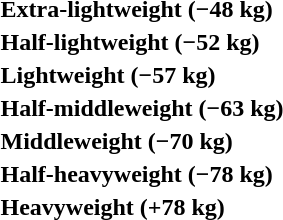<table>
<tr>
<th rowspan=2 style="text-align:left;">Extra-lightweight (−48 kg)</th>
<td rowspan=2></td>
<td rowspan=2></td>
<td></td>
</tr>
<tr>
<td></td>
</tr>
<tr>
<th rowspan=2 style="text-align:left;">Half-lightweight (−52 kg)</th>
<td rowspan=2></td>
<td rowspan=2></td>
<td></td>
</tr>
<tr>
<td></td>
</tr>
<tr>
<th rowspan=2 style="text-align:left;">Lightweight (−57 kg)</th>
<td rowspan=2></td>
<td rowspan=2></td>
<td></td>
</tr>
<tr>
<td></td>
</tr>
<tr>
<th rowspan=2 style="text-align:left;">Half-middleweight (−63 kg)</th>
<td rowspan=2></td>
<td rowspan=2></td>
<td></td>
</tr>
<tr>
<td></td>
</tr>
<tr>
<th rowspan=2 style="text-align:left;">Middleweight (−70 kg)</th>
<td rowspan=2></td>
<td rowspan=2></td>
<td></td>
</tr>
<tr>
<td></td>
</tr>
<tr>
<th rowspan=2 style="text-align:left;">Half-heavyweight (−78 kg)</th>
<td rowspan=2></td>
<td rowspan=2></td>
<td></td>
</tr>
<tr>
<td></td>
</tr>
<tr>
<th rowspan=2 style="text-align:left;">Heavyweight (+78 kg)</th>
<td rowspan=2></td>
<td rowspan=2></td>
<td></td>
</tr>
<tr>
<td></td>
</tr>
</table>
